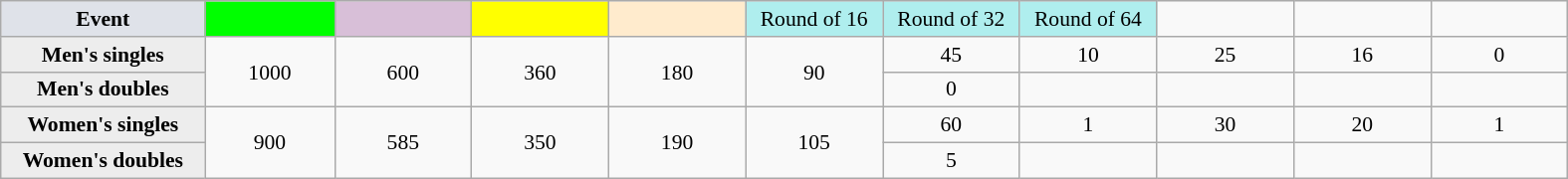<table class=wikitable style=font-size:90%;text-align:center>
<tr>
<td style="width:130px; background:#dfe2e9;"><strong>Event</strong></td>
<td style="width:80px; background:lime;"></td>
<td style="width:85px; background:thistle;"></td>
<td style="width:85px; background:#ff0;"></td>
<td style="width:85px; background:#ffebcd;"></td>
<td style="width:85px; background:#afeeee;">Round of 16</td>
<td style="width:85px; background:#afeeee;">Round of 32</td>
<td style="width:85px; background:#afeeee;">Round of 64</td>
<td width=85></td>
<td width=85></td>
<td width=85></td>
</tr>
<tr>
<th style="background:#ededed;">Men's singles</th>
<td rowspan=2>1000</td>
<td rowspan=2>600</td>
<td rowspan=2>360</td>
<td rowspan=2>180</td>
<td rowspan=2>90</td>
<td>45</td>
<td>10</td>
<td>25</td>
<td>16</td>
<td>0</td>
</tr>
<tr>
<th style="background:#ededed;">Men's doubles</th>
<td>0</td>
<td></td>
<td></td>
<td></td>
<td></td>
</tr>
<tr>
<th style="background:#ededed;">Women's singles</th>
<td rowspan=2>900</td>
<td rowspan=2>585</td>
<td rowspan=2>350</td>
<td rowspan=2>190</td>
<td rowspan=2>105</td>
<td>60</td>
<td>1</td>
<td>30</td>
<td>20</td>
<td>1</td>
</tr>
<tr>
<th style="background:#ededed;">Women's doubles</th>
<td>5</td>
<td></td>
<td></td>
<td></td>
<td></td>
</tr>
</table>
